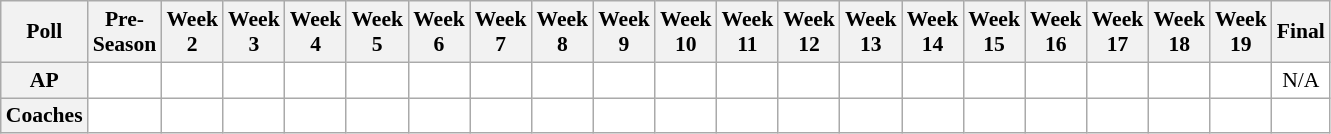<table class="wikitable" style="white-space:nowrap;font-size:90%">
<tr>
<th>Poll</th>
<th>Pre-<br>Season</th>
<th>Week<br>2</th>
<th>Week<br>3</th>
<th>Week<br>4</th>
<th>Week<br>5</th>
<th>Week<br>6</th>
<th>Week<br>7</th>
<th>Week<br>8</th>
<th>Week<br>9</th>
<th>Week<br>10</th>
<th>Week<br>11</th>
<th>Week<br>12</th>
<th>Week<br>13</th>
<th>Week<br>14</th>
<th>Week<br>15</th>
<th>Week<br>16</th>
<th>Week<br>17</th>
<th>Week<br>18</th>
<th>Week<br>19</th>
<th>Final</th>
</tr>
<tr style="text-align:center;">
<th>AP</th>
<td style="background:#FFF;"></td>
<td style="background:#FFF;"></td>
<td style="background:#FFF;"></td>
<td style="background:#FFF;"></td>
<td style="background:#FFF;"></td>
<td style="background:#FFF;"></td>
<td style="background:#FFF;"></td>
<td style="background:#FFF;"></td>
<td style="background:#FFF;"></td>
<td style="background:#FFF;"></td>
<td style="background:#FFF;"></td>
<td style="background:#FFF;"></td>
<td style="background:#FFF;"></td>
<td style="background:#FFF;"></td>
<td style="background:#FFF;"></td>
<td style="background:#FFF;"></td>
<td style="background:#FFF;"></td>
<td style="background:#FFF;"></td>
<td style="background:#FFF;"></td>
<td style="background:#FFF;">N/A</td>
</tr>
<tr style="text-align:center;">
<th>Coaches</th>
<td style="background:#FFF;"></td>
<td style="background:#FFF;"></td>
<td style="background:#FFF;"></td>
<td style="background:#FFF;"></td>
<td style="background:#FFF;"></td>
<td style="background:#FFF;"></td>
<td style="background:#FFF;"></td>
<td style="background:#FFF;"></td>
<td style="background:#FFF;"></td>
<td style="background:#FFF;"></td>
<td style="background:#FFF;"></td>
<td style="background:#FFF;"></td>
<td style="background:#FFF;"></td>
<td style="background:#FFF;"></td>
<td style="background:#FFF;"></td>
<td style="background:#FFF;"></td>
<td style="background:#FFF;"></td>
<td style="background:#FFF;"></td>
<td style="background:#FFF;"></td>
<td style="background:#FFF;"></td>
</tr>
</table>
